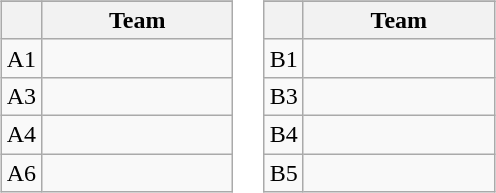<table>
<tr valign=top>
<td><br><table class="wikitable">
<tr>
</tr>
<tr>
<th></th>
<th width=120>Team</th>
</tr>
<tr>
<td align=center>A1</td>
<td></td>
</tr>
<tr>
<td align=center>A3</td>
<td></td>
</tr>
<tr>
<td align=center>A4</td>
<td></td>
</tr>
<tr>
<td align=center>A6</td>
<td></td>
</tr>
</table>
</td>
<td><br><table class="wikitable">
<tr>
</tr>
<tr>
<th></th>
<th width=120>Team</th>
</tr>
<tr>
<td align=center>B1</td>
<td></td>
</tr>
<tr>
<td align=center>B3</td>
<td></td>
</tr>
<tr>
<td align=center>B4</td>
<td></td>
</tr>
<tr>
<td align=center>B5</td>
<td></td>
</tr>
</table>
</td>
</tr>
</table>
